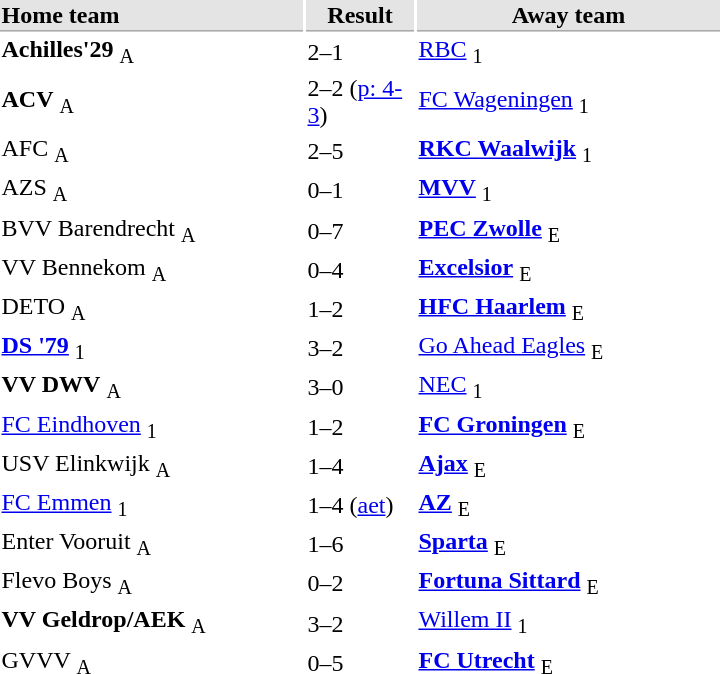<table>
<tr bgcolor="#E4E4E4">
<th style="border-bottom:1px solid #AAAAAA" width="200" align="left">Home team</th>
<th style="border-bottom:1px solid #AAAAAA" width="70" align="center">Result</th>
<th style="border-bottom:1px solid #AAAAAA" width="200">Away team</th>
</tr>
<tr>
<td><strong>Achilles'29</strong> <sub>A</sub></td>
<td>2–1</td>
<td><a href='#'>RBC</a> <sub>1</sub></td>
</tr>
<tr>
<td><strong>ACV</strong> <sub>A</sub></td>
<td>2–2 (<a href='#'>p: 4-3</a>)</td>
<td><a href='#'>FC Wageningen</a> <sub>1</sub></td>
</tr>
<tr>
<td>AFC <sub>A</sub></td>
<td>2–5</td>
<td><strong><a href='#'>RKC Waalwijk</a></strong> <sub>1</sub></td>
</tr>
<tr>
<td>AZS <sub>A</sub></td>
<td>0–1</td>
<td><strong><a href='#'>MVV</a></strong> <sub>1</sub></td>
</tr>
<tr>
<td>BVV Barendrecht <sub>A</sub></td>
<td>0–7</td>
<td><strong><a href='#'>PEC Zwolle</a></strong> <sub>E</sub></td>
</tr>
<tr>
<td>VV Bennekom <sub>A</sub></td>
<td>0–4</td>
<td><strong><a href='#'>Excelsior</a></strong> <sub>E</sub></td>
</tr>
<tr>
<td>DETO <sub>A</sub></td>
<td>1–2</td>
<td><strong><a href='#'>HFC Haarlem</a></strong> <sub>E</sub></td>
</tr>
<tr>
<td><strong><a href='#'>DS '79</a></strong> <sub>1</sub></td>
<td>3–2</td>
<td><a href='#'>Go Ahead Eagles</a> <sub>E</sub></td>
</tr>
<tr>
<td><strong>VV DWV</strong> <sub>A</sub></td>
<td>3–0</td>
<td><a href='#'>NEC</a> <sub>1</sub></td>
</tr>
<tr>
<td><a href='#'>FC Eindhoven</a> <sub>1</sub></td>
<td>1–2</td>
<td><strong><a href='#'>FC Groningen</a></strong> <sub>E</sub></td>
</tr>
<tr>
<td>USV Elinkwijk <sub>A</sub></td>
<td>1–4</td>
<td><strong><a href='#'>Ajax</a></strong> <sub>E</sub></td>
</tr>
<tr>
<td><a href='#'>FC Emmen</a> <sub>1</sub></td>
<td>1–4 (<a href='#'>aet</a>)</td>
<td><strong><a href='#'>AZ</a></strong> <sub>E</sub></td>
</tr>
<tr>
<td>Enter Vooruit <sub>A</sub></td>
<td>1–6</td>
<td><strong><a href='#'>Sparta</a></strong> <sub>E</sub></td>
</tr>
<tr>
<td>Flevo Boys <sub>A</sub></td>
<td>0–2</td>
<td><strong><a href='#'>Fortuna Sittard</a></strong> <sub>E</sub></td>
</tr>
<tr>
<td><strong>VV Geldrop/AEK</strong> <sub>A</sub></td>
<td>3–2</td>
<td><a href='#'>Willem II</a> <sub>1</sub></td>
</tr>
<tr>
<td>GVVV <sub>A</sub></td>
<td>0–5</td>
<td><strong><a href='#'>FC Utrecht</a></strong> <sub>E</sub></td>
</tr>
</table>
